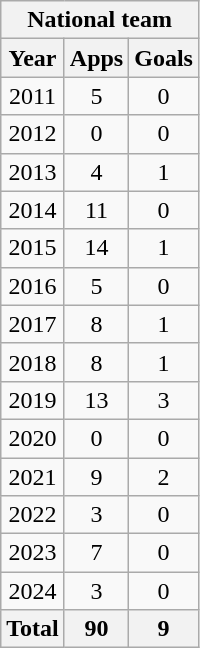<table class="wikitable" style="text-align:center">
<tr>
<th colspan=3>National team</th>
</tr>
<tr>
<th>Year</th>
<th>Apps</th>
<th>Goals</th>
</tr>
<tr>
<td>2011</td>
<td>5</td>
<td>0</td>
</tr>
<tr>
<td>2012</td>
<td>0</td>
<td>0</td>
</tr>
<tr>
<td>2013</td>
<td>4</td>
<td>1</td>
</tr>
<tr>
<td>2014</td>
<td>11</td>
<td>0</td>
</tr>
<tr>
<td>2015</td>
<td>14</td>
<td>1</td>
</tr>
<tr>
<td>2016</td>
<td>5</td>
<td>0</td>
</tr>
<tr>
<td>2017</td>
<td>8</td>
<td>1</td>
</tr>
<tr>
<td>2018</td>
<td>8</td>
<td>1</td>
</tr>
<tr>
<td>2019</td>
<td>13</td>
<td>3</td>
</tr>
<tr>
<td>2020</td>
<td>0</td>
<td>0</td>
</tr>
<tr>
<td>2021</td>
<td>9</td>
<td>2</td>
</tr>
<tr>
<td>2022</td>
<td>3</td>
<td>0</td>
</tr>
<tr>
<td>2023</td>
<td>7</td>
<td>0</td>
</tr>
<tr>
<td>2024</td>
<td>3</td>
<td>0</td>
</tr>
<tr>
<th>Total</th>
<th>90</th>
<th>9</th>
</tr>
</table>
